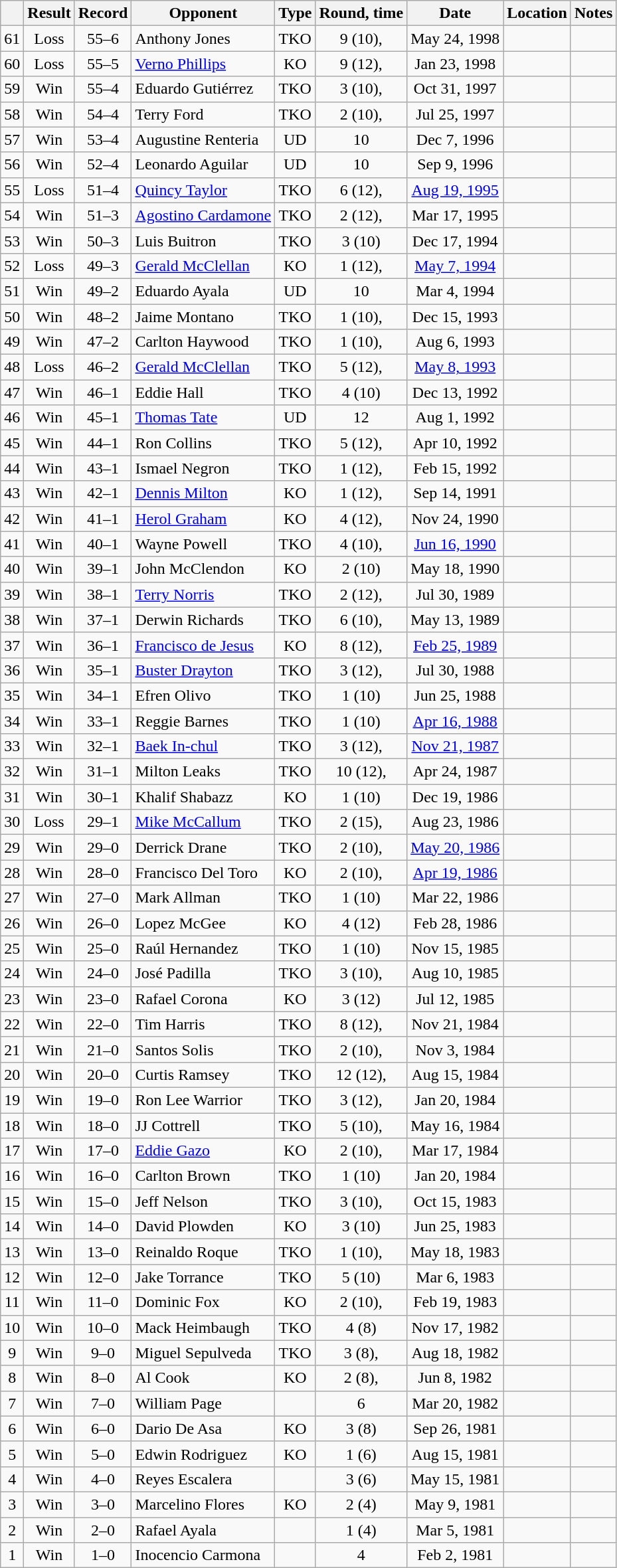<table class="wikitable" style="text-align:center">
<tr>
<th></th>
<th>Result</th>
<th>Record</th>
<th>Opponent</th>
<th>Type</th>
<th>Round, time</th>
<th>Date</th>
<th>Location</th>
<th>Notes</th>
</tr>
<tr>
<td>61</td>
<td>Loss</td>
<td>55–6</td>
<td style="text-align:left;">Anthony Jones</td>
<td>TKO</td>
<td>9 (10), </td>
<td>May 24, 1998</td>
<td style="text-align:left;"></td>
<td></td>
</tr>
<tr>
<td>60</td>
<td>Loss</td>
<td>55–5</td>
<td style="text-align:left;"><a href='#'>Verno Phillips</a></td>
<td>KO</td>
<td>9 (12), </td>
<td>Jan 23, 1998</td>
<td style="text-align:left;"></td>
<td style="text-align:left;"></td>
</tr>
<tr>
<td>59</td>
<td>Win</td>
<td>55–4</td>
<td style="text-align:left;">Eduardo Gutiérrez</td>
<td>TKO</td>
<td>3 (10), </td>
<td>Oct 31, 1997</td>
<td style="text-align:left;"></td>
<td></td>
</tr>
<tr>
<td>58</td>
<td>Win</td>
<td>54–4</td>
<td style="text-align:left;">Terry Ford</td>
<td>TKO</td>
<td>2 (10), </td>
<td>Jul 25, 1997</td>
<td style="text-align:left;"></td>
<td></td>
</tr>
<tr>
<td>57</td>
<td>Win</td>
<td>53–4</td>
<td style="text-align:left;">Augustine Renteria</td>
<td>UD</td>
<td>10</td>
<td>Dec 7, 1996</td>
<td style="text-align:left;"></td>
<td></td>
</tr>
<tr>
<td>56</td>
<td>Win</td>
<td>52–4</td>
<td style="text-align:left;">Leonardo Aguilar</td>
<td>UD</td>
<td>10</td>
<td>Sep 9, 1996</td>
<td style="text-align:left;"></td>
<td></td>
</tr>
<tr>
<td>55</td>
<td>Loss</td>
<td>51–4</td>
<td style="text-align:left;"><a href='#'>Quincy Taylor</a></td>
<td>TKO</td>
<td>6 (12), </td>
<td><a href='#'>Aug 19, 1995</a></td>
<td style="text-align:left;"></td>
<td style="text-align:left;"></td>
</tr>
<tr>
<td>54</td>
<td>Win</td>
<td>51–3</td>
<td style="text-align:left;"><a href='#'>Agostino Cardamone</a></td>
<td>TKO</td>
<td>2 (12), </td>
<td>Mar 17, 1995</td>
<td style="text-align:left;"></td>
<td style="text-align:left;"></td>
</tr>
<tr>
<td>53</td>
<td>Win</td>
<td>50–3</td>
<td style="text-align:left;">Luis Buitron</td>
<td>TKO</td>
<td>3 (10)</td>
<td>Dec 17, 1994</td>
<td style="text-align:left;"></td>
<td></td>
</tr>
<tr>
<td>52</td>
<td>Loss</td>
<td>49–3</td>
<td style="text-align:left;"><a href='#'>Gerald McClellan</a></td>
<td>KO</td>
<td>1 (12), </td>
<td><a href='#'>May 7, 1994</a></td>
<td style="text-align:left;"></td>
<td style="text-align:left;"></td>
</tr>
<tr>
<td>51</td>
<td>Win</td>
<td>49–2</td>
<td style="text-align:left;">Eduardo Ayala</td>
<td>UD</td>
<td>10</td>
<td>Mar 4, 1994</td>
<td style="text-align:left;"></td>
<td></td>
</tr>
<tr>
<td>50</td>
<td>Win</td>
<td>48–2</td>
<td style="text-align:left;">Jaime Montano</td>
<td>TKO</td>
<td>1 (10), </td>
<td>Dec 15, 1993</td>
<td style="text-align:left;"></td>
<td></td>
</tr>
<tr>
<td>49</td>
<td>Win</td>
<td>47–2</td>
<td style="text-align:left;">Carlton Haywood</td>
<td>TKO</td>
<td>1 (10), </td>
<td>Aug 6, 1993</td>
<td style="text-align:left;"></td>
<td></td>
</tr>
<tr>
<td>48</td>
<td>Loss</td>
<td>46–2</td>
<td style="text-align:left;"><a href='#'>Gerald McClellan</a></td>
<td>TKO</td>
<td>5 (12), </td>
<td><a href='#'>May 8, 1993</a></td>
<td style="text-align:left;"></td>
<td style="text-align:left;"></td>
</tr>
<tr>
<td>47</td>
<td>Win</td>
<td>46–1</td>
<td style="text-align:left;">Eddie Hall</td>
<td>TKO</td>
<td>4 (10)</td>
<td>Dec 13, 1992</td>
<td style="text-align:left;"></td>
<td></td>
</tr>
<tr>
<td>46</td>
<td>Win</td>
<td>45–1</td>
<td style="text-align:left;"><a href='#'>Thomas Tate</a></td>
<td>UD</td>
<td>12</td>
<td>Aug 1, 1992</td>
<td style="text-align:left;"></td>
<td style="text-align:left;"></td>
</tr>
<tr>
<td>45</td>
<td>Win</td>
<td>44–1</td>
<td style="text-align:left;">Ron Collins</td>
<td>TKO</td>
<td>5 (12), </td>
<td>Apr 10, 1992</td>
<td style="text-align:left;"></td>
<td style="text-align:left;"></td>
</tr>
<tr>
<td>44</td>
<td>Win</td>
<td>43–1</td>
<td style="text-align:left;">Ismael Negron</td>
<td>TKO</td>
<td>1 (12), </td>
<td>Feb 15, 1992</td>
<td style="text-align:left;"></td>
<td style="text-align:left;"></td>
</tr>
<tr>
<td>43</td>
<td>Win</td>
<td>42–1</td>
<td style="text-align:left;"><a href='#'>Dennis Milton</a></td>
<td>KO</td>
<td>1 (12), </td>
<td>Sep 14, 1991</td>
<td style="text-align:left;"></td>
<td style="text-align:left;"></td>
</tr>
<tr>
<td>42</td>
<td>Win</td>
<td>41–1</td>
<td style="text-align:left;"><a href='#'>Herol Graham</a></td>
<td>KO</td>
<td>4 (12), </td>
<td>Nov 24, 1990</td>
<td style="text-align:left;"></td>
<td style="text-align:left;"></td>
</tr>
<tr>
<td>41</td>
<td>Win</td>
<td>40–1</td>
<td style="text-align:left;">Wayne Powell</td>
<td>TKO</td>
<td>4 (10), </td>
<td><a href='#'>Jun 16, 1990</a></td>
<td style="text-align:left;"></td>
<td></td>
</tr>
<tr>
<td>40</td>
<td>Win</td>
<td>39–1</td>
<td style="text-align:left;">John McClendon</td>
<td>KO</td>
<td>2 (10)</td>
<td>May 18, 1990</td>
<td style="text-align:left;"></td>
<td></td>
</tr>
<tr>
<td>39</td>
<td>Win</td>
<td>38–1</td>
<td style="text-align:left;"><a href='#'>Terry Norris</a></td>
<td>TKO</td>
<td>2 (12), </td>
<td>Jul 30, 1989</td>
<td style="text-align:left;"></td>
<td style="text-align:left;"></td>
</tr>
<tr>
<td>38</td>
<td>Win</td>
<td>37–1</td>
<td style="text-align:left;">Derwin Richards</td>
<td>TKO</td>
<td>6 (10), </td>
<td>May 13, 1989</td>
<td style="text-align:left;"></td>
<td></td>
</tr>
<tr>
<td>37</td>
<td>Win</td>
<td>36–1</td>
<td style="text-align:left;"><a href='#'>Francisco de Jesus</a></td>
<td>KO</td>
<td>8 (12), </td>
<td><a href='#'>Feb 25, 1989</a></td>
<td style="text-align:left;"></td>
<td style="text-align:left;"></td>
</tr>
<tr>
<td>36</td>
<td>Win</td>
<td>35–1</td>
<td style="text-align:left;"><a href='#'>Buster Drayton</a></td>
<td>TKO</td>
<td>3 (12), </td>
<td>Jul 30, 1988</td>
<td style="text-align:left;"></td>
<td style="text-align:left;"></td>
</tr>
<tr>
<td>35</td>
<td>Win</td>
<td>34–1</td>
<td style="text-align:left;">Efren Olivo</td>
<td>TKO</td>
<td>1 (10)</td>
<td>Jun 25, 1988</td>
<td style="text-align:left;"></td>
<td></td>
</tr>
<tr>
<td>34</td>
<td>Win</td>
<td>33–1</td>
<td style="text-align:left;">Reggie Barnes</td>
<td>TKO</td>
<td>1 (10)</td>
<td><a href='#'>Apr 16, 1988</a></td>
<td style="text-align:left;"></td>
<td></td>
</tr>
<tr>
<td>33</td>
<td>Win</td>
<td>32–1</td>
<td style="text-align:left;"><a href='#'>Baek In-chul</a></td>
<td>TKO</td>
<td>3 (12), </td>
<td><a href='#'>Nov 21, 1987</a></td>
<td style="text-align:left;"></td>
<td style="text-align:left;"></td>
</tr>
<tr>
<td>32</td>
<td>Win</td>
<td>31–1</td>
<td style="text-align:left;">Milton Leaks</td>
<td>TKO</td>
<td>10 (12), </td>
<td>Apr 24, 1987</td>
<td style="text-align:left;"></td>
<td style="text-align:left;"></td>
</tr>
<tr>
<td>31</td>
<td>Win</td>
<td>30–1</td>
<td style="text-align:left;">Khalif Shabazz</td>
<td>KO</td>
<td>1 (10)</td>
<td>Dec 19, 1986</td>
<td style="text-align:left;"></td>
<td></td>
</tr>
<tr>
<td>30</td>
<td>Loss</td>
<td>29–1</td>
<td style="text-align:left;"><a href='#'>Mike McCallum</a></td>
<td>TKO</td>
<td>2 (15), </td>
<td>Aug 23, 1986</td>
<td style="text-align:left;"></td>
<td style="text-align:left;"></td>
</tr>
<tr>
<td>29</td>
<td>Win</td>
<td>29–0</td>
<td style="text-align:left;">Derrick Drane</td>
<td>TKO</td>
<td>2 (10), </td>
<td><a href='#'>May 20, 1986</a></td>
<td style="text-align:left;"></td>
<td></td>
</tr>
<tr>
<td>28</td>
<td>Win</td>
<td>28–0</td>
<td style="text-align:left;">Francisco Del Toro</td>
<td>KO</td>
<td>2 (10), </td>
<td><a href='#'>Apr 19, 1986</a></td>
<td style="text-align:left;"></td>
<td></td>
</tr>
<tr>
<td>27</td>
<td>Win</td>
<td>27–0</td>
<td style="text-align:left;">Mark Allman</td>
<td>TKO</td>
<td>1 (10)</td>
<td>Mar 22, 1986</td>
<td style="text-align:left;"></td>
<td></td>
</tr>
<tr>
<td>26</td>
<td>Win</td>
<td>26–0</td>
<td style="text-align:left;">Lopez McGee</td>
<td>KO</td>
<td>4 (12)</td>
<td>Feb 28, 1986</td>
<td style="text-align:left;"></td>
<td style="text-align:left;"></td>
</tr>
<tr>
<td>25</td>
<td>Win</td>
<td>25–0</td>
<td style="text-align:left;">Raúl Hernandez</td>
<td>TKO</td>
<td>1 (10)</td>
<td>Nov 15, 1985</td>
<td style="text-align:left;"></td>
<td></td>
</tr>
<tr>
<td>24</td>
<td>Win</td>
<td>24–0</td>
<td style="text-align:left;">José Padilla</td>
<td>TKO</td>
<td>3 (10), </td>
<td>Aug 10, 1985</td>
<td style="text-align:left;"></td>
<td></td>
</tr>
<tr>
<td>23</td>
<td>Win</td>
<td>23–0</td>
<td style="text-align:left;">Rafael Corona</td>
<td>KO</td>
<td>3 (12)</td>
<td>Jul 12, 1985</td>
<td style="text-align:left;"></td>
<td style="text-align:left;"></td>
</tr>
<tr>
<td>22</td>
<td>Win</td>
<td>22–0</td>
<td style="text-align:left;">Tim Harris</td>
<td>TKO</td>
<td>8 (12), </td>
<td>Nov 21, 1984</td>
<td style="text-align:left;"></td>
<td style="text-align:left;"></td>
</tr>
<tr>
<td>21</td>
<td>Win</td>
<td>21–0</td>
<td style="text-align:left;">Santos Solis</td>
<td>TKO</td>
<td>2 (10), </td>
<td>Nov 3, 1984</td>
<td style="text-align:left;"></td>
<td></td>
</tr>
<tr>
<td>20</td>
<td>Win</td>
<td>20–0</td>
<td style="text-align:left;">Curtis Ramsey</td>
<td>TKO</td>
<td>12 (12), </td>
<td>Aug 15, 1984</td>
<td style="text-align:left;"></td>
<td style="text-align:left;"></td>
</tr>
<tr>
<td>19</td>
<td>Win</td>
<td>19–0</td>
<td style="text-align:left;">Ron Lee Warrior</td>
<td>TKO</td>
<td>3 (12), </td>
<td>Jan 20, 1984</td>
<td style="text-align:left;"></td>
<td style="text-align:left;"></td>
</tr>
<tr>
<td>18</td>
<td>Win</td>
<td>18–0</td>
<td style="text-align:left;">JJ Cottrell</td>
<td>TKO</td>
<td>5 (10), </td>
<td>May 16, 1984</td>
<td style="text-align:left;"></td>
<td></td>
</tr>
<tr>
<td>17</td>
<td>Win</td>
<td>17–0</td>
<td style="text-align:left;"><a href='#'>Eddie Gazo</a></td>
<td>KO</td>
<td>2 (10), </td>
<td>Mar 17, 1984</td>
<td style="text-align:left;"></td>
<td></td>
</tr>
<tr>
<td>16</td>
<td>Win</td>
<td>16–0</td>
<td style="text-align:left;">Carlton Brown</td>
<td>TKO</td>
<td>1 (10)</td>
<td>Jan 20, 1984</td>
<td style="text-align:left;"></td>
<td></td>
</tr>
<tr>
<td>15</td>
<td>Win</td>
<td>15–0</td>
<td style="text-align:left;">Jeff Nelson</td>
<td>TKO</td>
<td>3 (10), </td>
<td>Oct 15, 1983</td>
<td style="text-align:left;"></td>
<td></td>
</tr>
<tr>
<td>14</td>
<td>Win</td>
<td>14–0</td>
<td style="text-align:left;">David Plowden</td>
<td>KO</td>
<td>3 (10)</td>
<td>Jun 25, 1983</td>
<td style="text-align:left;"></td>
<td></td>
</tr>
<tr>
<td>13</td>
<td>Win</td>
<td>13–0</td>
<td style="text-align:left;">Reinaldo Roque</td>
<td>TKO</td>
<td>1 (10), </td>
<td>May 18, 1983</td>
<td style="text-align:left;"></td>
<td></td>
</tr>
<tr>
<td>12</td>
<td>Win</td>
<td>12–0</td>
<td style="text-align:left;">Jake Torrance</td>
<td>TKO</td>
<td>5 (10)</td>
<td>Mar 6, 1983</td>
<td style="text-align:left;"></td>
<td></td>
</tr>
<tr>
<td>11</td>
<td>Win</td>
<td>11–0</td>
<td style="text-align:left;">Dominic Fox</td>
<td>KO</td>
<td>2 (10), </td>
<td>Feb 19, 1983</td>
<td style="text-align:left;"></td>
<td></td>
</tr>
<tr>
<td>10</td>
<td>Win</td>
<td>10–0</td>
<td style="text-align:left;">Mack Heimbaugh</td>
<td>TKO</td>
<td>4 (8)</td>
<td>Nov 17, 1982</td>
<td style="text-align:left;"></td>
<td></td>
</tr>
<tr>
<td>9</td>
<td>Win</td>
<td>9–0</td>
<td style="text-align:left;">Miguel Sepulveda</td>
<td>TKO</td>
<td>3 (8), </td>
<td>Aug 18, 1982</td>
<td style="text-align:left;"></td>
<td></td>
</tr>
<tr>
<td>8</td>
<td>Win</td>
<td>8–0</td>
<td style="text-align:left;">Al Cook</td>
<td>KO</td>
<td>2 (8), </td>
<td>Jun 8, 1982</td>
<td style="text-align:left;"></td>
<td></td>
</tr>
<tr>
<td>7</td>
<td>Win</td>
<td>7–0</td>
<td style="text-align:left;">William Page</td>
<td></td>
<td>6</td>
<td>Mar 20, 1982</td>
<td style="text-align:left;"></td>
<td></td>
</tr>
<tr>
<td>6</td>
<td>Win</td>
<td>6–0</td>
<td style="text-align:left;">Dario De Asa</td>
<td>KO</td>
<td>3 (8)</td>
<td>Sep 26, 1981</td>
<td style="text-align:left;"></td>
<td></td>
</tr>
<tr>
<td>5</td>
<td>Win</td>
<td>5–0</td>
<td style="text-align:left;">Edwin Rodriguez</td>
<td>KO</td>
<td>1 (6)</td>
<td>Aug 15, 1981</td>
<td style="text-align:left;"></td>
<td></td>
</tr>
<tr>
<td>4</td>
<td>Win</td>
<td>4–0</td>
<td style="text-align:left;">Reyes Escalera</td>
<td></td>
<td>3 (6)</td>
<td>May 15, 1981</td>
<td style="text-align:left;"></td>
<td></td>
</tr>
<tr>
<td>3</td>
<td>Win</td>
<td>3–0</td>
<td style="text-align:left;">Marcelino Flores</td>
<td>KO</td>
<td>2 (4)</td>
<td>May 9, 1981</td>
<td style="text-align:left;"></td>
<td></td>
</tr>
<tr>
<td>2</td>
<td>Win</td>
<td>2–0</td>
<td style="text-align:left;">Rafael Ayala</td>
<td></td>
<td>1 (4)</td>
<td>Mar 5, 1981</td>
<td style="text-align:left;"></td>
<td></td>
</tr>
<tr>
<td>1</td>
<td>Win</td>
<td>1–0</td>
<td style="text-align:left;">Inocencio Carmona</td>
<td></td>
<td>4</td>
<td>Feb 2, 1981</td>
<td style="text-align:left;"></td>
<td></td>
</tr>
</table>
